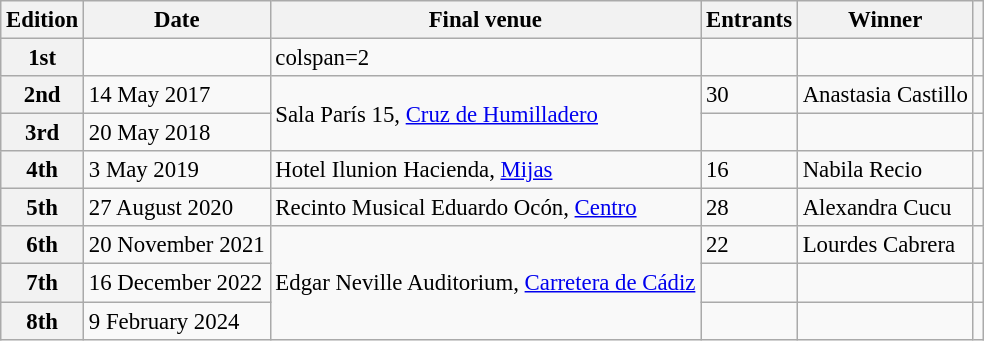<table class="wikitable defaultcenter col2left col3left col5left" style="font-size:95%;">
<tr>
<th>Edition</th>
<th>Date</th>
<th>Final venue</th>
<th>Entrants</th>
<th>Winner</th>
<th></th>
</tr>
<tr>
<th>1st</th>
<td></td>
<td>colspan=2 </td>
<td></td>
<td></td>
</tr>
<tr>
<th>2nd</th>
<td>14 May 2017</td>
<td rowspan=2>Sala París 15, <a href='#'>Cruz de Humilladero</a></td>
<td>30</td>
<td>Anastasia Castillo</td>
<td></td>
</tr>
<tr>
<th>3rd</th>
<td>20 May 2018</td>
<td></td>
<td></td>
<td></td>
</tr>
<tr>
<th>4th</th>
<td>3 May 2019</td>
<td>Hotel Ilunion Hacienda, <a href='#'>Mijas</a></td>
<td>16</td>
<td>Nabila Recio</td>
<td></td>
</tr>
<tr>
<th>5th</th>
<td>27 August 2020</td>
<td>Recinto Musical Eduardo Ocón, <a href='#'>Centro</a></td>
<td>28</td>
<td>Alexandra Cucu</td>
<td></td>
</tr>
<tr>
<th>6th</th>
<td>20 November 2021</td>
<td rowspan=3>Edgar Neville Auditorium, <a href='#'>Carretera de Cádiz</a></td>
<td>22</td>
<td>Lourdes Cabrera</td>
<td></td>
</tr>
<tr>
<th>7th</th>
<td>16 December 2022</td>
<td></td>
<td></td>
<td></td>
</tr>
<tr>
<th>8th</th>
<td>9 February 2024</td>
<td></td>
<td></td>
<td></td>
</tr>
</table>
